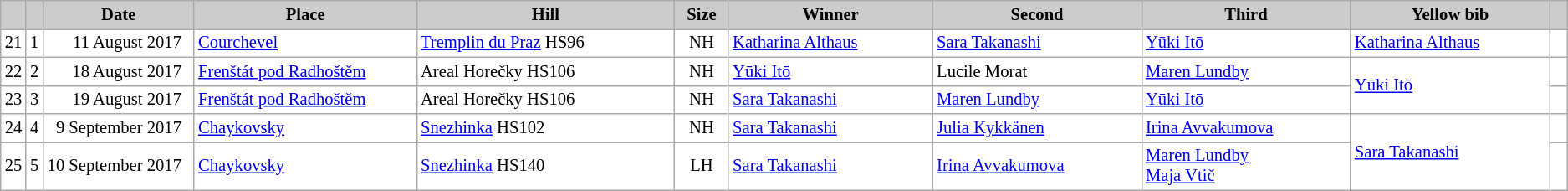<table class="wikitable plainrowheaders" style="background:#fff; font-size:86%; line-height:16px; border:grey solid 1px; border-collapse:collapse;">
<tr style="background:#ccc; text-align:center;">
<th scope="col" style="background:#ccc; width=20 px;"></th>
<th scope="col" style="background:#ccc; width=30 px;"></th>
<th scope="col" style="background:#ccc; width:130px;">Date</th>
<th scope="col" style="background:#ccc; width:200px;">Place</th>
<th scope="col" style="background:#ccc; width:240px;">Hill</th>
<th scope="col" style="background:#ccc; width:40px;">Size</th>
<th scope="col" style="background:#ccc; width:185px;">Winner</th>
<th scope="col" style="background:#ccc; width:185px;">Second</th>
<th scope="col" style="background:#ccc; width:185px;">Third</th>
<th scope="col" style="background:#ccc; width:180px;">Yellow bib</th>
<th scope="col" style="background:#ccc; width:10px;"></th>
</tr>
<tr>
<td align=center>21</td>
<td align=center>1</td>
<td align=right>11 August 2017  </td>
<td> <a href='#'>Courchevel</a></td>
<td><a href='#'>Tremplin du Praz</a> HS96</td>
<td align=center>NH</td>
<td> <a href='#'>Katharina Althaus</a></td>
<td> <a href='#'>Sara Takanashi</a></td>
<td> <a href='#'>Yūki Itō</a></td>
<td> <a href='#'>Katharina Althaus</a></td>
<td></td>
</tr>
<tr>
<td align=center>22</td>
<td align=center>2</td>
<td align=right>18 August 2017  </td>
<td> <a href='#'>Frenštát pod Radhoštěm</a></td>
<td>Areal Horečky HS106</td>
<td align=center>NH</td>
<td> <a href='#'>Yūki Itō</a></td>
<td> Lucile Morat</td>
<td> <a href='#'>Maren Lundby</a></td>
<td rowspan=2> <a href='#'>Yūki Itō</a></td>
<td></td>
</tr>
<tr>
<td align=center>23</td>
<td align=center>3</td>
<td align=right>19 August 2017  </td>
<td> <a href='#'>Frenštát pod Radhoštěm</a></td>
<td>Areal Horečky HS106</td>
<td align=center>NH</td>
<td> <a href='#'>Sara Takanashi</a></td>
<td> <a href='#'>Maren Lundby</a></td>
<td> <a href='#'>Yūki Itō</a></td>
<td></td>
</tr>
<tr>
<td align=center>24</td>
<td align=center>4</td>
<td align=right>9 September 2017  </td>
<td> <a href='#'>Chaykovsky</a></td>
<td><a href='#'>Snezhinka</a> HS102</td>
<td align=center>NH</td>
<td> <a href='#'>Sara Takanashi</a></td>
<td> <a href='#'>Julia Kykkänen</a></td>
<td> <a href='#'>Irina Avvakumova</a></td>
<td rowspan=2> <a href='#'>Sara Takanashi</a></td>
<td></td>
</tr>
<tr>
<td align=center>25</td>
<td align=center>5</td>
<td align=right>10 September 2017  </td>
<td> <a href='#'>Chaykovsky</a></td>
<td><a href='#'>Snezhinka</a> HS140</td>
<td align=center>LH</td>
<td> <a href='#'>Sara Takanashi</a></td>
<td> <a href='#'>Irina Avvakumova</a></td>
<td> <a href='#'>Maren Lundby</a><br> <a href='#'>Maja Vtič</a></td>
<td></td>
</tr>
</table>
